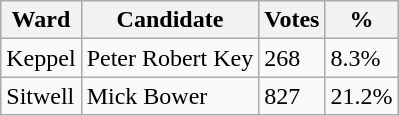<table class="wikitable">
<tr>
<th>Ward</th>
<th>Candidate</th>
<th>Votes</th>
<th>%</th>
</tr>
<tr>
<td>Keppel</td>
<td>Peter Robert Key</td>
<td>268</td>
<td>8.3%</td>
</tr>
<tr>
<td>Sitwell</td>
<td>Mick Bower</td>
<td>827</td>
<td>21.2%</td>
</tr>
</table>
